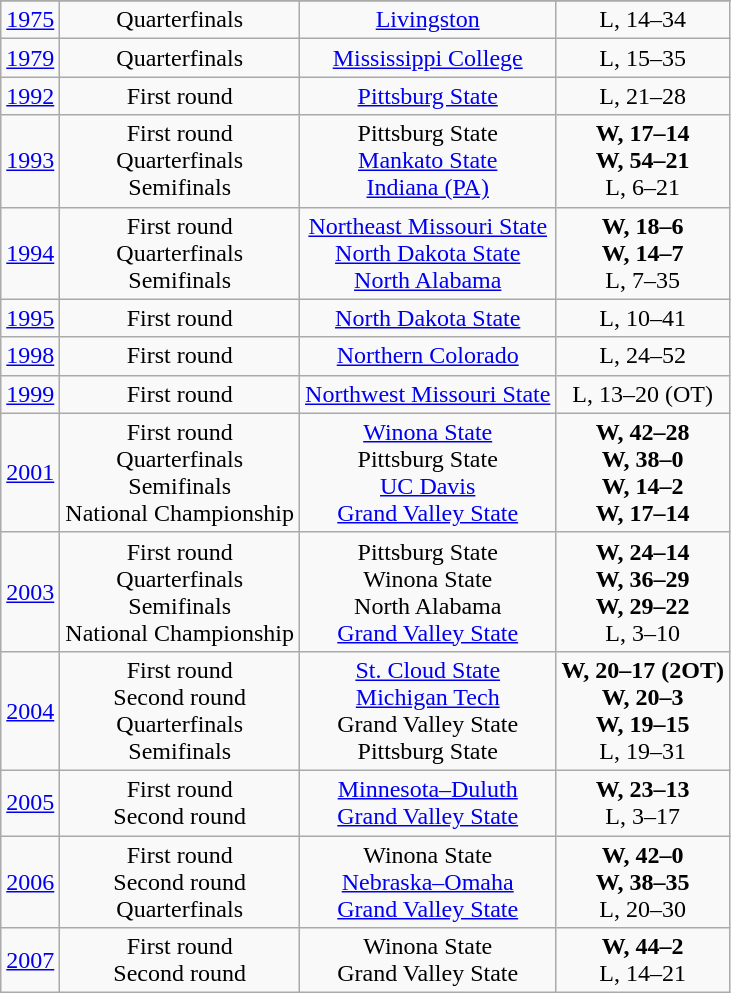<table class="wikitable" style="text-align:center;">
<tr>
</tr>
<tr>
<td><a href='#'>1975</a></td>
<td>Quarterfinals</td>
<td><a href='#'>Livingston</a></td>
<td>L, 14–34</td>
</tr>
<tr>
<td><a href='#'>1979</a></td>
<td>Quarterfinals</td>
<td><a href='#'>Mississippi College</a></td>
<td>L, 15–35</td>
</tr>
<tr>
<td><a href='#'>1992</a></td>
<td>First round</td>
<td><a href='#'>Pittsburg State</a></td>
<td>L, 21–28</td>
</tr>
<tr>
<td><a href='#'>1993</a></td>
<td>First round<br>Quarterfinals<br>Semifinals</td>
<td>Pittsburg State<br><a href='#'>Mankato State</a><br><a href='#'>Indiana (PA)</a></td>
<td><strong>W, 17–14</strong><br><strong>W, 54–21</strong><br>L, 6–21</td>
</tr>
<tr>
<td><a href='#'>1994</a></td>
<td>First round<br>Quarterfinals<br>Semifinals</td>
<td><a href='#'>Northeast Missouri State</a><br><a href='#'>North Dakota State</a><br><a href='#'>North Alabama</a></td>
<td><strong>W, 18–6</strong><br><strong>W, 14–7</strong><br>L, 7–35</td>
</tr>
<tr>
<td><a href='#'>1995</a></td>
<td>First round</td>
<td><a href='#'>North Dakota State</a></td>
<td>L, 10–41</td>
</tr>
<tr>
<td><a href='#'>1998</a></td>
<td>First round</td>
<td><a href='#'>Northern Colorado</a></td>
<td>L, 24–52</td>
</tr>
<tr>
<td><a href='#'>1999</a></td>
<td>First round</td>
<td><a href='#'>Northwest Missouri State</a></td>
<td>L, 13–20 (OT)</td>
</tr>
<tr>
<td><a href='#'>2001</a></td>
<td>First round<br>Quarterfinals<br>Semifinals<br>National Championship</td>
<td><a href='#'>Winona State</a><br>Pittsburg State<br><a href='#'>UC Davis</a><br><a href='#'>Grand Valley State</a></td>
<td><strong>W, 42–28</strong><br><strong>W, 38–0</strong><br><strong>W, 14–2</strong><br><strong>W, 17–14</strong></td>
</tr>
<tr>
<td><a href='#'>2003</a></td>
<td>First round<br>Quarterfinals<br>Semifinals<br>National Championship</td>
<td>Pittsburg State<br>Winona State<br>North Alabama<br><a href='#'>Grand Valley State</a></td>
<td><strong>W, 24–14</strong><br><strong>W, 36–29</strong><br><strong>W, 29–22</strong><br>L, 3–10</td>
</tr>
<tr>
<td><a href='#'>2004</a></td>
<td>First round<br>Second round<br>Quarterfinals<br>Semifinals</td>
<td><a href='#'>St. Cloud State</a><br><a href='#'>Michigan Tech</a><br>Grand Valley State<br>Pittsburg State</td>
<td><strong>W, 20–17 (2OT)</strong><br><strong>W, 20–3</strong><br><strong>W, 19–15</strong><br>L, 19–31</td>
</tr>
<tr>
<td><a href='#'>2005</a></td>
<td>First round<br>Second round</td>
<td><a href='#'>Minnesota–Duluth</a><br><a href='#'>Grand Valley State</a></td>
<td><strong>W, 23–13</strong><br>L, 3–17</td>
</tr>
<tr>
<td><a href='#'>2006</a></td>
<td>First round<br>Second round<br>Quarterfinals</td>
<td>Winona State<br><a href='#'>Nebraska–Omaha</a><br><a href='#'>Grand Valley State</a></td>
<td><strong>W, 42–0</strong><br><strong>W, 38–35</strong><br>L, 20–30</td>
</tr>
<tr>
<td><a href='#'>2007</a></td>
<td>First round<br>Second round</td>
<td>Winona State<br>Grand Valley State</td>
<td><strong>W, 44–2</strong><br>L, 14–21</td>
</tr>
</table>
